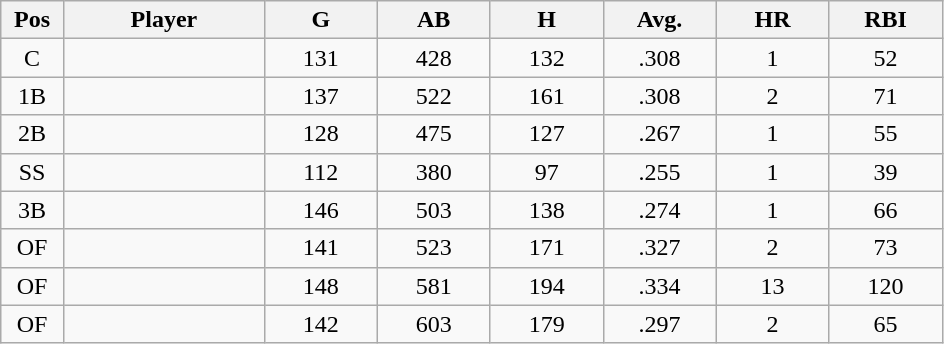<table class="wikitable sortable">
<tr>
<th bgcolor="#DDDDFF" width="5%">Pos</th>
<th bgcolor="#DDDDFF" width="16%">Player</th>
<th bgcolor="#DDDDFF" width="9%">G</th>
<th bgcolor="#DDDDFF" width="9%">AB</th>
<th bgcolor="#DDDDFF" width="9%">H</th>
<th bgcolor="#DDDDFF" width="9%">Avg.</th>
<th bgcolor="#DDDDFF" width="9%">HR</th>
<th bgcolor="#DDDDFF" width="9%">RBI</th>
</tr>
<tr align="center">
<td>C</td>
<td></td>
<td>131</td>
<td>428</td>
<td>132</td>
<td>.308</td>
<td>1</td>
<td>52</td>
</tr>
<tr align="center">
<td>1B</td>
<td></td>
<td>137</td>
<td>522</td>
<td>161</td>
<td>.308</td>
<td>2</td>
<td>71</td>
</tr>
<tr align="center">
<td>2B</td>
<td></td>
<td>128</td>
<td>475</td>
<td>127</td>
<td>.267</td>
<td>1</td>
<td>55</td>
</tr>
<tr align="center">
<td>SS</td>
<td></td>
<td>112</td>
<td>380</td>
<td>97</td>
<td>.255</td>
<td>1</td>
<td>39</td>
</tr>
<tr align="center">
<td>3B</td>
<td></td>
<td>146</td>
<td>503</td>
<td>138</td>
<td>.274</td>
<td>1</td>
<td>66</td>
</tr>
<tr align="center">
<td>OF</td>
<td></td>
<td>141</td>
<td>523</td>
<td>171</td>
<td>.327</td>
<td>2</td>
<td>73</td>
</tr>
<tr align="center">
<td>OF</td>
<td></td>
<td>148</td>
<td>581</td>
<td>194</td>
<td>.334</td>
<td>13</td>
<td>120</td>
</tr>
<tr align="center">
<td>OF</td>
<td></td>
<td>142</td>
<td>603</td>
<td>179</td>
<td>.297</td>
<td>2</td>
<td>65</td>
</tr>
</table>
